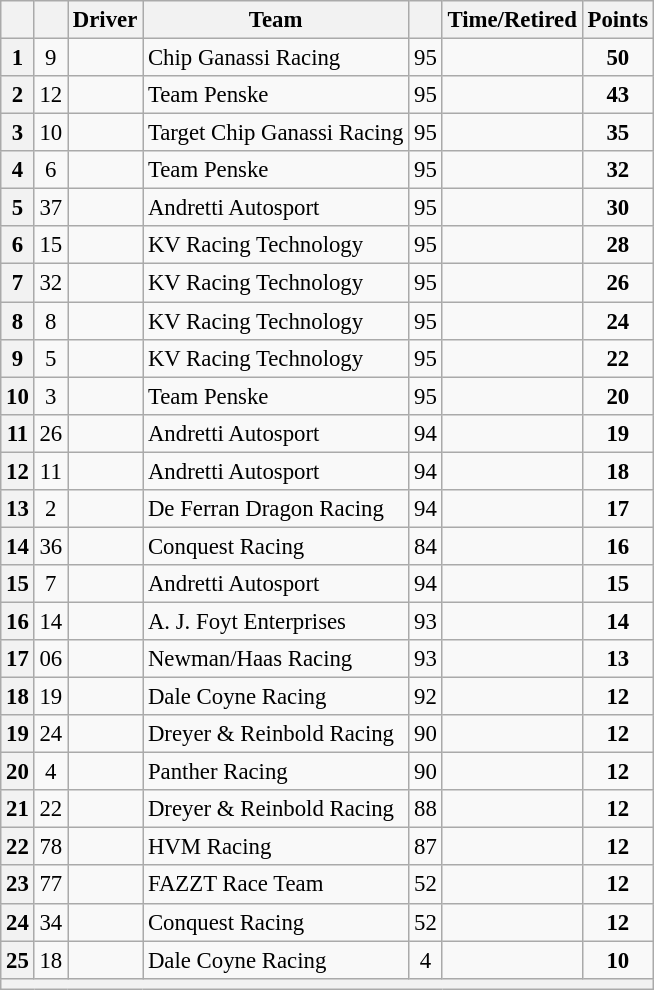<table class="wikitable sortable" style="font-size:95%;">
<tr>
<th scope="col"></th>
<th scope="col"></th>
<th scope="col">Driver</th>
<th scope="col">Team</th>
<th scope="col"></th>
<th scope="col">Time/Retired</th>
<th scope="col">Points</th>
</tr>
<tr>
<th scope="row">1</th>
<td align="center">9</td>
<td></td>
<td>Chip Ganassi Racing</td>
<td align=center>95</td>
<td align=center></td>
<td align=center><strong>50</strong></td>
</tr>
<tr>
<th scope="row">2</th>
<td align="center">12</td>
<td></td>
<td>Team Penske</td>
<td align=center>95</td>
<td align=center></td>
<td align=center><strong>43</strong></td>
</tr>
<tr>
<th scope="row">3</th>
<td align="center">10</td>
<td></td>
<td>Target Chip Ganassi Racing</td>
<td align=center>95</td>
<td align=center></td>
<td align=center><strong>35</strong></td>
</tr>
<tr>
<th scope="row">4</th>
<td align="center">6</td>
<td></td>
<td>Team Penske</td>
<td align=center>95</td>
<td align=center></td>
<td align=center><strong>32</strong></td>
</tr>
<tr>
<th scope="row">5</th>
<td align="center">37</td>
<td></td>
<td>Andretti Autosport</td>
<td align=center>95</td>
<td align=center></td>
<td align=center><strong>30</strong></td>
</tr>
<tr>
<th scope="row">6</th>
<td align="center">15</td>
<td></td>
<td>KV Racing Technology</td>
<td align=center>95</td>
<td align=center></td>
<td align=center><strong>28</strong></td>
</tr>
<tr>
<th scope="row">7</th>
<td align="center">32</td>
<td></td>
<td>KV Racing Technology</td>
<td align=center>95</td>
<td align=center></td>
<td align=center><strong>26</strong></td>
</tr>
<tr>
<th scope="row">8</th>
<td align="center">8</td>
<td></td>
<td>KV Racing Technology</td>
<td align=center>95</td>
<td align=center></td>
<td align=center><strong>24</strong></td>
</tr>
<tr>
<th scope="row">9</th>
<td align="center">5</td>
<td></td>
<td>KV Racing Technology</td>
<td align=center>95</td>
<td align=center></td>
<td align=center><strong>22</strong></td>
</tr>
<tr>
<th scope="row">10</th>
<td align="center">3</td>
<td></td>
<td>Team Penske</td>
<td align=center>95</td>
<td align=center></td>
<td align=center><strong>20</strong></td>
</tr>
<tr>
<th scope="row">11</th>
<td align="center">26</td>
<td></td>
<td>Andretti Autosport</td>
<td align=center>94</td>
<td align=center></td>
<td align=center><strong>19</strong></td>
</tr>
<tr>
<th scope="row">12</th>
<td align="center">11</td>
<td></td>
<td>Andretti Autosport</td>
<td align=center>94</td>
<td align=center></td>
<td align=center><strong>18</strong></td>
</tr>
<tr>
<th scope="row">13</th>
<td align="center">2</td>
<td></td>
<td>De Ferran Dragon Racing</td>
<td align=center>94</td>
<td align=center></td>
<td align=center><strong>17</strong></td>
</tr>
<tr>
<th scope="row">14</th>
<td align="center">36</td>
<td></td>
<td>Conquest Racing</td>
<td align=center>84</td>
<td align=center></td>
<td align=center><strong>16</strong></td>
</tr>
<tr>
<th scope="row">15</th>
<td align="center">7</td>
<td></td>
<td>Andretti Autosport</td>
<td align=center>94</td>
<td align=center></td>
<td align=center><strong>15</strong></td>
</tr>
<tr>
<th scope="row">16</th>
<td align="center">14</td>
<td></td>
<td>A. J. Foyt Enterprises</td>
<td align=center>93</td>
<td align=center></td>
<td align=center><strong>14</strong></td>
</tr>
<tr>
<th scope="row">17</th>
<td align="center">06</td>
<td></td>
<td>Newman/Haas Racing</td>
<td align=center>93</td>
<td align=center></td>
<td align=center><strong>13</strong></td>
</tr>
<tr>
<th scope="row">18</th>
<td align="center">19</td>
<td></td>
<td>Dale Coyne Racing</td>
<td align=center>92</td>
<td align=center></td>
<td align=center><strong>12</strong></td>
</tr>
<tr>
<th scope="row">19</th>
<td align="center">24</td>
<td></td>
<td>Dreyer & Reinbold Racing</td>
<td align=center>90</td>
<td align=center></td>
<td align=center><strong>12</strong></td>
</tr>
<tr>
<th scope="row">20</th>
<td align="center">4</td>
<td></td>
<td>Panther Racing</td>
<td align=center>90</td>
<td align=center></td>
<td align=center><strong>12</strong></td>
</tr>
<tr>
<th scope="row">21</th>
<td align="center">22</td>
<td></td>
<td>Dreyer & Reinbold Racing</td>
<td align=center>88</td>
<td align=center></td>
<td align=center><strong>12</strong></td>
</tr>
<tr>
<th scope="row">22</th>
<td align="center">78</td>
<td></td>
<td>HVM Racing</td>
<td align=center>87</td>
<td align=center></td>
<td align=center><strong>12</strong></td>
</tr>
<tr>
<th scope="row">23</th>
<td align="center">77</td>
<td></td>
<td>FAZZT Race Team</td>
<td align=center>52</td>
<td align=center></td>
<td align=center><strong>12</strong></td>
</tr>
<tr>
<th scope="row">24</th>
<td align="center">34</td>
<td></td>
<td>Conquest Racing</td>
<td align=center>52</td>
<td align=center></td>
<td align=center><strong>12</strong></td>
</tr>
<tr>
<th scope="row">25</th>
<td align="center">18</td>
<td></td>
<td>Dale Coyne Racing</td>
<td align=center>4</td>
<td align=center></td>
<td align=center><strong>10</strong></td>
</tr>
<tr class="sortbottom">
<th colspan=9></th>
</tr>
</table>
